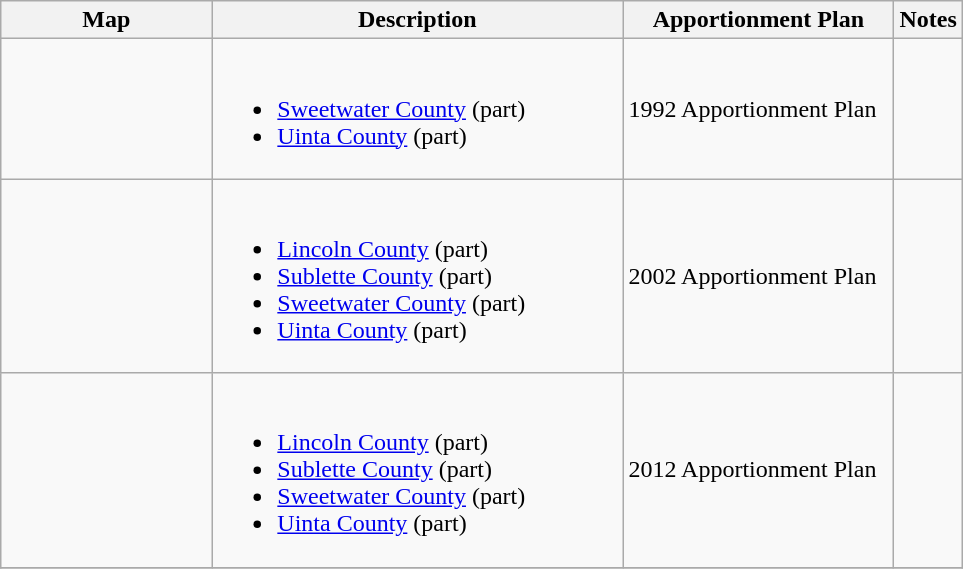<table class="wikitable sortable">
<tr>
<th style="width:100pt;">Map</th>
<th style="width:200pt;">Description</th>
<th style="width:130pt;">Apportionment Plan</th>
<th style="width:15pt;">Notes</th>
</tr>
<tr>
<td></td>
<td><br><ul><li><a href='#'>Sweetwater County</a> (part)</li><li><a href='#'>Uinta County</a> (part)</li></ul></td>
<td>1992 Apportionment Plan</td>
<td></td>
</tr>
<tr>
<td></td>
<td><br><ul><li><a href='#'>Lincoln County</a> (part)</li><li><a href='#'>Sublette County</a> (part)</li><li><a href='#'>Sweetwater County</a> (part)</li><li><a href='#'>Uinta County</a> (part)</li></ul></td>
<td>2002 Apportionment Plan</td>
<td></td>
</tr>
<tr>
<td></td>
<td><br><ul><li><a href='#'>Lincoln County</a> (part)</li><li><a href='#'>Sublette County</a> (part)</li><li><a href='#'>Sweetwater County</a> (part)</li><li><a href='#'>Uinta County</a> (part)</li></ul></td>
<td>2012 Apportionment Plan</td>
<td></td>
</tr>
<tr>
</tr>
</table>
